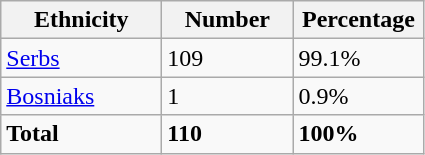<table class="wikitable">
<tr>
<th width="100px">Ethnicity</th>
<th width="80px">Number</th>
<th width="80px">Percentage</th>
</tr>
<tr>
<td><a href='#'>Serbs</a></td>
<td>109</td>
<td>99.1%</td>
</tr>
<tr>
<td><a href='#'>Bosniaks</a></td>
<td>1</td>
<td>0.9%</td>
</tr>
<tr>
<td><strong>Total</strong></td>
<td><strong>110</strong></td>
<td><strong>100%</strong></td>
</tr>
</table>
